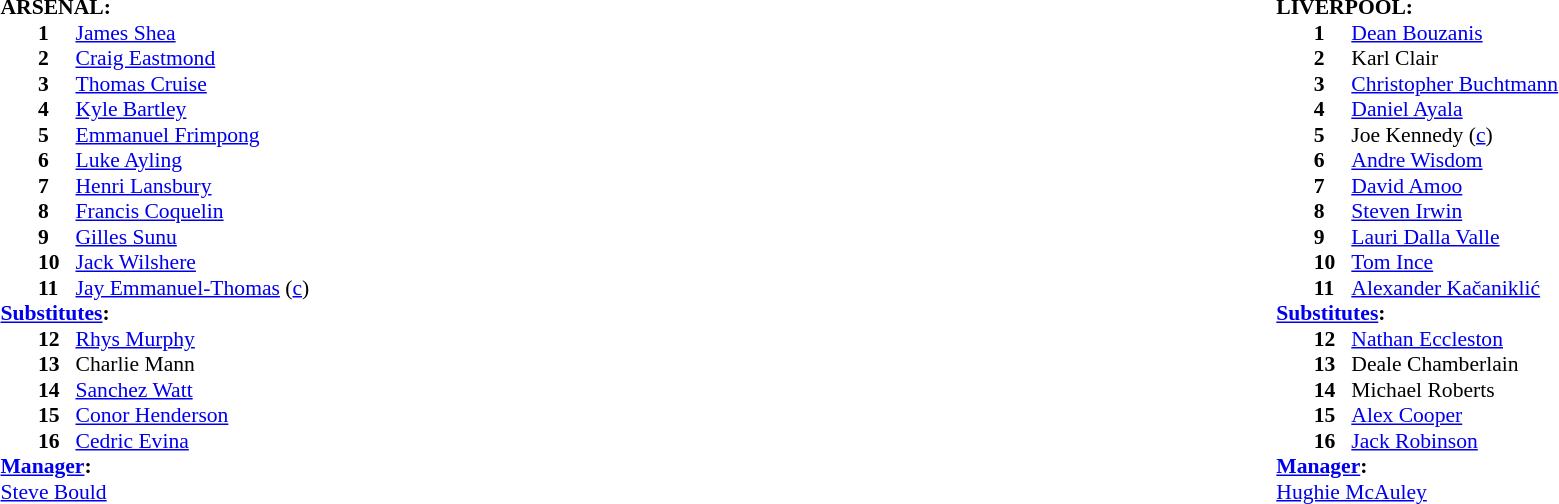<table width="100%">
<tr>
<td valign="top" width="50%"><br><table style="font-size: 90%" cellspacing="0" cellpadding="0">
<tr>
<td colspan="4"><strong>ARSENAL:</strong></td>
</tr>
<tr>
<th width="25"></th>
<th width="25"></th>
</tr>
<tr>
<td></td>
<td><strong>1</strong></td>
<td> <a href='#'>James Shea</a></td>
</tr>
<tr>
<td></td>
<td><strong>2</strong></td>
<td> <a href='#'>Craig Eastmond</a></td>
</tr>
<tr>
<td></td>
<td><strong>3</strong></td>
<td> <a href='#'>Thomas Cruise</a></td>
</tr>
<tr>
<td></td>
<td><strong>4</strong></td>
<td> <a href='#'>Kyle Bartley</a></td>
</tr>
<tr>
<td></td>
<td><strong>5</strong></td>
<td> <a href='#'>Emmanuel Frimpong</a></td>
</tr>
<tr>
<td></td>
<td><strong>6</strong></td>
<td> <a href='#'>Luke Ayling</a></td>
</tr>
<tr>
<td></td>
<td><strong>7</strong></td>
<td> <a href='#'>Henri Lansbury</a></td>
</tr>
<tr>
<td></td>
<td><strong>8</strong></td>
<td> <a href='#'>Francis Coquelin</a></td>
</tr>
<tr>
<td></td>
<td><strong>9</strong></td>
<td> <a href='#'>Gilles Sunu</a></td>
</tr>
<tr>
<td></td>
<td><strong>10</strong></td>
<td> <a href='#'>Jack Wilshere</a></td>
</tr>
<tr>
<td></td>
<td><strong>11</strong></td>
<td> <a href='#'>Jay Emmanuel-Thomas</a> (<a href='#'>c</a>)</td>
</tr>
<tr>
<td colspan=4><strong><a href='#'>Substitutes</a>:</strong></td>
</tr>
<tr>
<td></td>
<td><strong>12</strong></td>
<td> <a href='#'>Rhys Murphy</a></td>
</tr>
<tr>
<td></td>
<td><strong>13</strong></td>
<td> Charlie Mann</td>
</tr>
<tr>
<td></td>
<td><strong>14</strong></td>
<td> <a href='#'>Sanchez Watt</a></td>
</tr>
<tr>
<td></td>
<td><strong>15</strong></td>
<td> <a href='#'>Conor Henderson</a></td>
</tr>
<tr>
<td></td>
<td><strong>16</strong></td>
<td> <a href='#'>Cedric Evina</a></td>
</tr>
<tr>
<td colspan=4><strong><a href='#'>Manager</a>:</strong></td>
</tr>
<tr>
<td colspan="4"> <a href='#'>Steve Bould</a></td>
</tr>
</table>
</td>
<td valign="top" width="50%"><br><table style="font-size: 90%" cellspacing="0" cellpadding="0" align=center>
<tr>
<td colspan="4"><strong>LIVERPOOL:</strong></td>
</tr>
<tr>
<th width="25"></th>
<th width="25"></th>
</tr>
<tr>
<td></td>
<td><strong>1</strong></td>
<td> <a href='#'>Dean Bouzanis</a></td>
</tr>
<tr>
<td></td>
<td><strong>2</strong></td>
<td> Karl Clair</td>
</tr>
<tr>
<td></td>
<td><strong>3</strong></td>
<td> <a href='#'>Christopher Buchtmann</a></td>
</tr>
<tr>
<td></td>
<td><strong>4</strong></td>
<td> <a href='#'>Daniel Ayala</a></td>
</tr>
<tr>
<td></td>
<td><strong>5</strong></td>
<td> Joe Kennedy (<a href='#'>c</a>)</td>
</tr>
<tr>
<td></td>
<td><strong>6</strong></td>
<td> <a href='#'>Andre Wisdom</a></td>
</tr>
<tr>
<td></td>
<td><strong>7</strong></td>
<td> <a href='#'>David Amoo</a></td>
</tr>
<tr>
<td></td>
<td><strong>8</strong></td>
<td> <a href='#'>Steven Irwin</a></td>
</tr>
<tr>
<td></td>
<td><strong>9</strong></td>
<td> <a href='#'>Lauri Dalla Valle</a></td>
</tr>
<tr>
<td></td>
<td><strong>10</strong></td>
<td> <a href='#'>Tom Ince</a></td>
</tr>
<tr>
<td></td>
<td><strong>11</strong></td>
<td> <a href='#'>Alexander Kačaniklić</a></td>
</tr>
<tr>
<td colspan=4><strong><a href='#'>Substitutes</a>:</strong></td>
</tr>
<tr>
<td></td>
<td><strong>12</strong></td>
<td> <a href='#'>Nathan Eccleston</a></td>
</tr>
<tr>
<td></td>
<td><strong>13</strong></td>
<td> Deale Chamberlain</td>
</tr>
<tr>
<td></td>
<td><strong>14</strong></td>
<td> Michael Roberts</td>
</tr>
<tr>
<td></td>
<td><strong>15</strong></td>
<td> <a href='#'>Alex Cooper</a></td>
</tr>
<tr>
<td></td>
<td><strong>16</strong></td>
<td> <a href='#'>Jack Robinson</a></td>
</tr>
<tr>
<td colspan=4><strong><a href='#'>Manager</a>:</strong></td>
</tr>
<tr>
<td colspan="4"> <a href='#'>Hughie McAuley</a></td>
</tr>
</table>
</td>
</tr>
</table>
